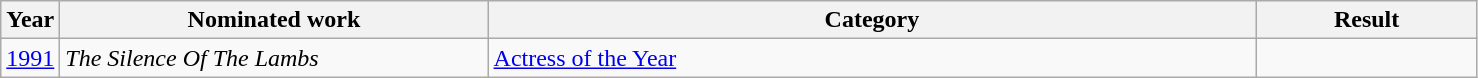<table class=wikitable>
<tr>
<th width=4%>Year</th>
<th width=29%>Nominated work</th>
<th width=52%>Category</th>
<th width=15%>Result</th>
</tr>
<tr>
<td align=center><a href='#'>1991</a></td>
<td><em>The Silence Of The Lambs</em></td>
<td><a href='#'>Actress of the Year</a></td>
<td></td>
</tr>
</table>
